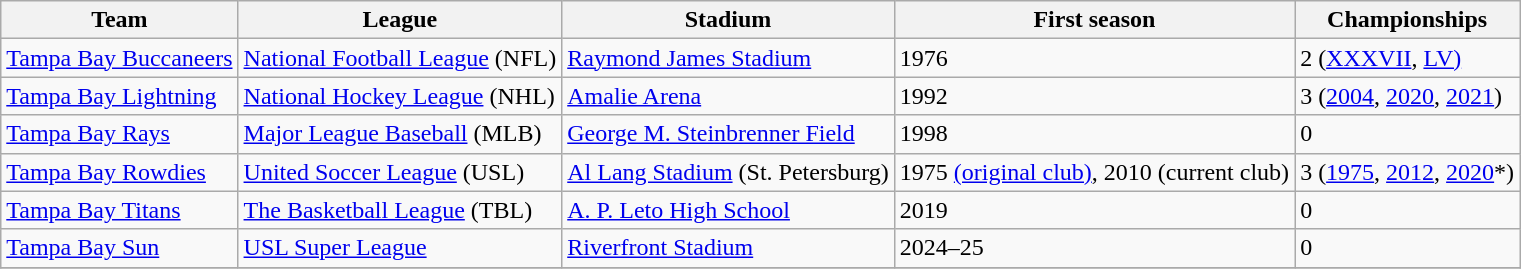<table class="wikitable">
<tr>
<th>Team</th>
<th>League</th>
<th>Stadium</th>
<th>First season</th>
<th>Championships</th>
</tr>
<tr>
<td><a href='#'>Tampa Bay Buccaneers</a></td>
<td><a href='#'>National Football League</a> (NFL)</td>
<td><a href='#'>Raymond James Stadium</a></td>
<td>1976</td>
<td>2 (<a href='#'>XXXVII</a>, <a href='#'>LV)</a></td>
</tr>
<tr>
<td><a href='#'>Tampa Bay Lightning</a></td>
<td><a href='#'>National Hockey League</a> (NHL)</td>
<td><a href='#'>Amalie Arena</a></td>
<td>1992</td>
<td>3 (<a href='#'>2004</a>, <a href='#'>2020</a>, <a href='#'>2021</a>)</td>
</tr>
<tr>
<td><a href='#'>Tampa Bay Rays</a></td>
<td><a href='#'>Major League Baseball</a> (MLB)</td>
<td><a href='#'>George M. Steinbrenner Field</a></td>
<td>1998</td>
<td>0</td>
</tr>
<tr>
<td><a href='#'>Tampa Bay Rowdies</a></td>
<td><a href='#'>United Soccer League</a> (USL)</td>
<td><a href='#'>Al Lang Stadium</a> (St. Petersburg)</td>
<td>1975 <a href='#'>(original club)</a>, 2010 (current club)</td>
<td>3 (<a href='#'>1975</a>, <a href='#'>2012</a>, <a href='#'>2020</a>*)</td>
</tr>
<tr>
<td><a href='#'>Tampa Bay Titans</a></td>
<td><a href='#'>The Basketball League</a> (TBL)</td>
<td><a href='#'>A. P. Leto High School</a></td>
<td>2019</td>
<td>0</td>
</tr>
<tr>
<td><a href='#'>Tampa Bay Sun</a></td>
<td><a href='#'>USL Super League</a></td>
<td><a href='#'>Riverfront Stadium</a></td>
<td>2024–25</td>
<td>0</td>
</tr>
<tr>
</tr>
</table>
